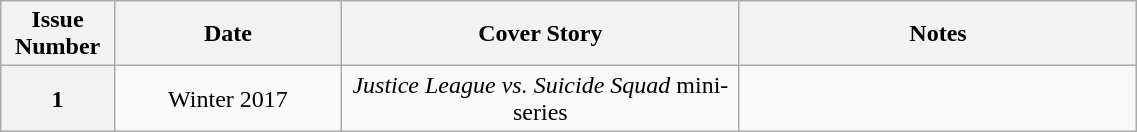<table class="wikitable plainrowheaders" style="text-align: center" width="60%">
<tr>
<th width=10%>Issue Number</th>
<th width=20%>Date</th>
<th width=35%>Cover Story</th>
<th width=35%>Notes</th>
</tr>
<tr>
<th scope="row">1</th>
<td>Winter 2017</td>
<td><em>Justice League vs. Suicide Squad</em> mini-series</td>
<td></td>
</tr>
</table>
